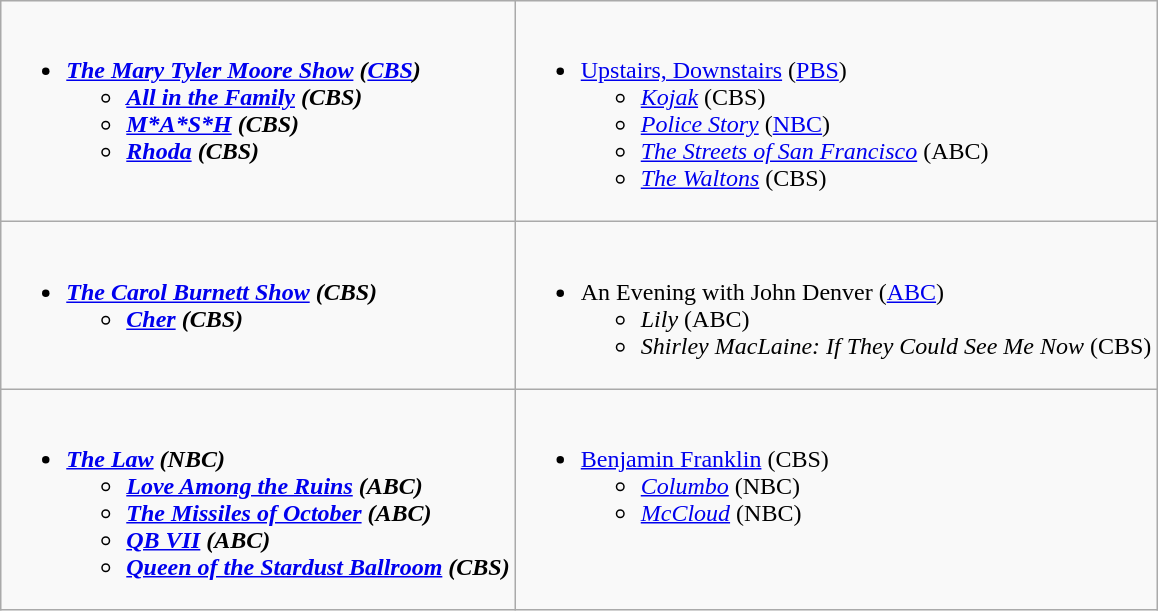<table class="wikitable">
<tr>
<td style="vertical-align:top;"><br><ul><li><strong><em><a href='#'>The Mary Tyler Moore Show</a><em> (<a href='#'>CBS</a>)<strong><ul><li></em><a href='#'>All in the Family</a><em> (CBS)</li><li></em><a href='#'>M*A*S*H</a><em> (CBS)</li><li></em><a href='#'>Rhoda</a><em> (CBS)</li></ul></li></ul></td>
<td style="vertical-align:top;"><br><ul><li></em></strong><a href='#'>Upstairs, Downstairs</a></em> (<a href='#'>PBS</a>)</strong><ul><li><em><a href='#'>Kojak</a></em> (CBS)</li><li><em><a href='#'>Police Story</a></em> (<a href='#'>NBC</a>)</li><li><em><a href='#'>The Streets of San Francisco</a></em> (ABC)</li><li><em><a href='#'>The Waltons</a></em> (CBS)</li></ul></li></ul></td>
</tr>
<tr>
<td style="vertical-align:top;"><br><ul><li><strong><em><a href='#'>The Carol Burnett Show</a><em> (CBS)<strong><ul><li></em><a href='#'>Cher</a><em> (CBS)</li></ul></li></ul></td>
<td style="vertical-align:top;"><br><ul><li></em></strong>An Evening with John Denver</em> (<a href='#'>ABC</a>)</strong><ul><li><em>Lily</em> (ABC)</li><li><em>Shirley MacLaine: If They Could See Me Now</em> (CBS)</li></ul></li></ul></td>
</tr>
<tr>
<td style="vertical-align:top;"><br><ul><li><strong><em><a href='#'>The Law</a><em> (NBC)<strong><ul><li></em><a href='#'>Love Among the Ruins</a><em> (ABC)</li><li></em><a href='#'>The Missiles of October</a><em> (ABC)</li><li></em><a href='#'>QB VII</a><em> (ABC)</li><li></em><a href='#'>Queen of the Stardust Ballroom</a><em> (CBS)</li></ul></li></ul></td>
<td style="vertical-align:top;"><br><ul><li></em></strong><a href='#'>Benjamin Franklin</a></em> (CBS)</strong><ul><li><em><a href='#'>Columbo</a></em> (NBC)</li><li><em><a href='#'>McCloud</a></em> (NBC)</li></ul></li></ul></td>
</tr>
</table>
